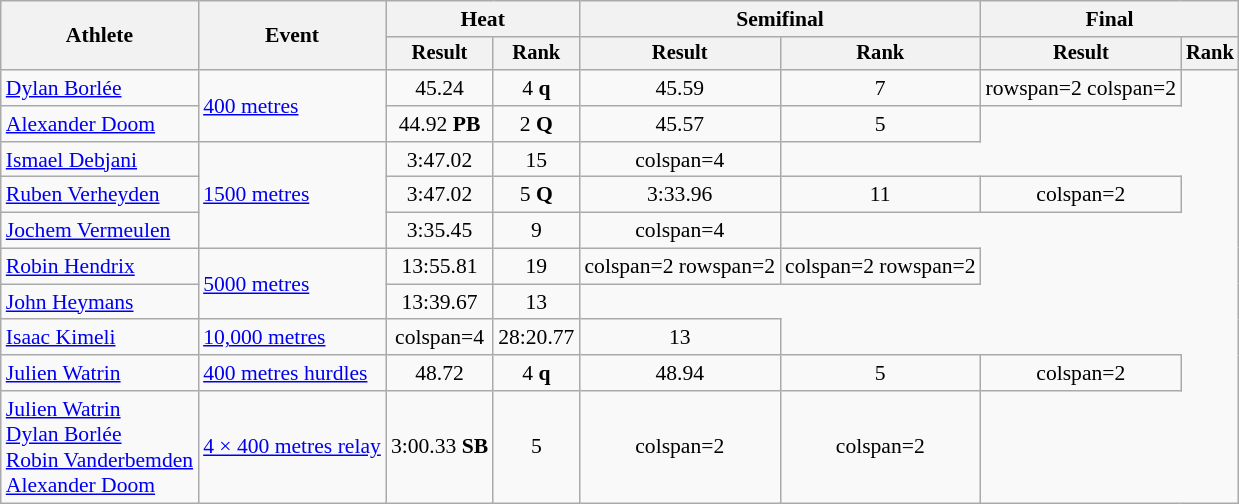<table class="wikitable" style="font-size:90%">
<tr>
<th rowspan="2">Athlete</th>
<th rowspan="2">Event</th>
<th colspan="2">Heat</th>
<th colspan="2">Semifinal</th>
<th colspan="2">Final</th>
</tr>
<tr style="font-size:95%">
<th>Result</th>
<th>Rank</th>
<th>Result</th>
<th>Rank</th>
<th>Result</th>
<th>Rank</th>
</tr>
<tr align=center>
<td align=left><a href='#'>Dylan Borlée</a></td>
<td align=left rowspan=2><a href='#'>400 metres</a></td>
<td>45.24</td>
<td>4 <strong>q</strong></td>
<td>45.59</td>
<td>7</td>
<td>rowspan=2 colspan=2 </td>
</tr>
<tr align=center>
<td align=left><a href='#'>Alexander Doom</a></td>
<td>44.92 <strong>PB</strong></td>
<td>2 <strong>Q</strong></td>
<td>45.57</td>
<td>5</td>
</tr>
<tr align=center>
<td align=left><a href='#'>Ismael Debjani</a></td>
<td align=left rowspan=3><a href='#'>1500 metres</a></td>
<td>3:47.02</td>
<td>15</td>
<td>colspan=4 </td>
</tr>
<tr align=center>
<td align=left><a href='#'>Ruben Verheyden</a></td>
<td>3:47.02</td>
<td>5 <strong>Q</strong></td>
<td>3:33.96</td>
<td>11</td>
<td>colspan=2 </td>
</tr>
<tr align=center>
<td align=left><a href='#'>Jochem Vermeulen</a></td>
<td>3:35.45</td>
<td>9</td>
<td>colspan=4 </td>
</tr>
<tr align=center>
<td align=left><a href='#'>Robin Hendrix</a></td>
<td align=left rowspan=2><a href='#'>5000 metres</a></td>
<td>13:55.81</td>
<td>19</td>
<td>colspan=2 rowspan=2 </td>
<td>colspan=2 rowspan=2 </td>
</tr>
<tr align=center>
<td align=left><a href='#'>John Heymans</a></td>
<td>13:39.67</td>
<td>13</td>
</tr>
<tr align=center>
<td align=left><a href='#'>Isaac Kimeli</a></td>
<td align=left><a href='#'>10,000 metres</a></td>
<td>colspan=4</td>
<td>28:20.77 </td>
<td>13</td>
</tr>
<tr align=center>
<td align=left><a href='#'>Julien Watrin</a></td>
<td align=left><a href='#'>400 metres hurdles</a></td>
<td>48.72 </td>
<td>4 <strong>q</strong></td>
<td>48.94</td>
<td>5</td>
<td>colspan=2 </td>
</tr>
<tr align=center>
<td align=left><a href='#'>Julien Watrin</a><br><a href='#'>Dylan Borlée</a><br><a href='#'>Robin Vanderbemden</a><br><a href='#'>Alexander Doom</a></td>
<td align=left><a href='#'>4 × 400 metres relay</a></td>
<td>3:00.33 <strong>SB</strong></td>
<td>5</td>
<td>colspan=2</td>
<td>colspan=2 </td>
</tr>
</table>
